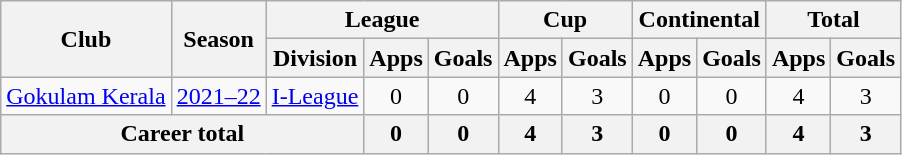<table class=wikitable style=text-align:center>
<tr>
<th rowspan="2">Club</th>
<th rowspan="2">Season</th>
<th colspan="3">League</th>
<th colspan="2">Cup</th>
<th colspan="2">Continental</th>
<th colspan="2">Total</th>
</tr>
<tr>
<th>Division</th>
<th>Apps</th>
<th>Goals</th>
<th>Apps</th>
<th>Goals</th>
<th>Apps</th>
<th>Goals</th>
<th>Apps</th>
<th>Goals</th>
</tr>
<tr>
<td><a href='#'>Gokulam Kerala</a></td>
<td><a href='#'>2021–22</a></td>
<td><a href='#'>I-League</a></td>
<td>0</td>
<td>0</td>
<td>4</td>
<td>3</td>
<td>0</td>
<td>0</td>
<td>4</td>
<td>3</td>
</tr>
<tr>
<th colspan="3">Career total</th>
<th>0</th>
<th>0</th>
<th>4</th>
<th>3</th>
<th>0</th>
<th>0</th>
<th>4</th>
<th>3</th>
</tr>
</table>
